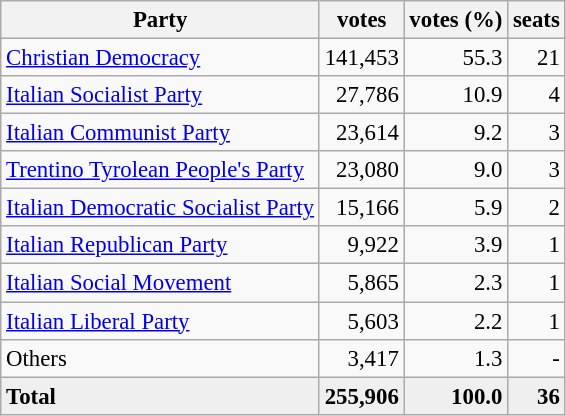<table class="wikitable" style="font-size:95%; text-align:right;">
<tr>
<th>Party</th>
<th>votes</th>
<th>votes (%)</th>
<th>seats</th>
</tr>
<tr>
<td align=left><a href='#'>Christian Democracy</a></td>
<td>141,453</td>
<td>55.3</td>
<td>21</td>
</tr>
<tr>
<td align=left><a href='#'>Italian Socialist Party</a></td>
<td>27,786</td>
<td>10.9</td>
<td>4</td>
</tr>
<tr>
<td align=left><a href='#'>Italian Communist Party</a></td>
<td>23,614</td>
<td>9.2</td>
<td>3</td>
</tr>
<tr>
<td align=left><a href='#'>Trentino Tyrolean People's Party</a></td>
<td>23,080</td>
<td>9.0</td>
<td>3</td>
</tr>
<tr>
<td align=left><a href='#'>Italian Democratic Socialist Party</a></td>
<td>15,166</td>
<td>5.9</td>
<td>2</td>
</tr>
<tr>
<td align=left><a href='#'>Italian Republican Party</a></td>
<td>9,922</td>
<td>3.9</td>
<td>1</td>
</tr>
<tr>
<td align=left><a href='#'>Italian Social Movement</a></td>
<td>5,865</td>
<td>2.3</td>
<td>1</td>
</tr>
<tr>
<td align=left><a href='#'>Italian Liberal Party</a></td>
<td>5,603</td>
<td>2.2</td>
<td>1</td>
</tr>
<tr>
<td align=left>Others</td>
<td>3,417</td>
<td>1.3</td>
<td>-</td>
</tr>
<tr bgcolor="EFEFEF">
<td align=left><strong>Total</strong></td>
<td><strong>255,906</strong></td>
<td><strong>100.0</strong></td>
<td><strong>36</strong></td>
</tr>
</table>
